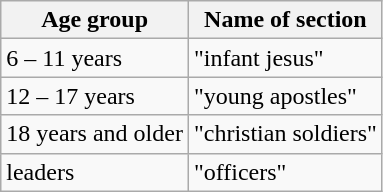<table class="wikitable sortable">
<tr>
<th>Age group</th>
<th>Name of section</th>
</tr>
<tr>
<td>6 – 11 years</td>
<td>"infant jesus"</td>
</tr>
<tr>
<td>12 – 17 years</td>
<td>"young apostles"</td>
</tr>
<tr>
<td>18 years and older</td>
<td>"christian soldiers"</td>
</tr>
<tr>
<td>leaders</td>
<td>"officers"</td>
</tr>
</table>
